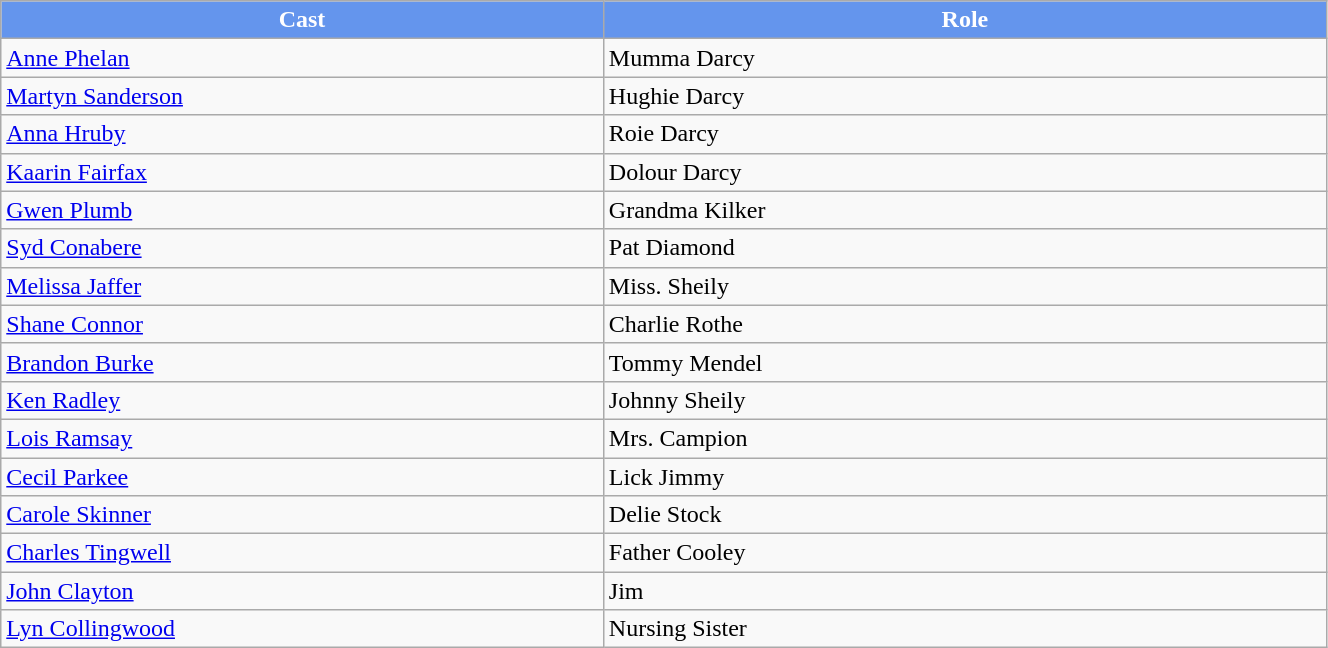<table class="wikitable" width="70%">
<tr style="background:cornflowerblue; color:white" align=center>
<td style="width:25%"><strong>Cast</strong></td>
<td style="width:30%"><strong>Role</strong></td>
</tr>
<tr>
<td><a href='#'>Anne Phelan</a></td>
<td>Mumma Darcy</td>
</tr>
<tr>
<td><a href='#'>Martyn Sanderson</a></td>
<td>Hughie Darcy</td>
</tr>
<tr>
<td><a href='#'>Anna Hruby</a></td>
<td>Roie Darcy</td>
</tr>
<tr>
<td><a href='#'>Kaarin Fairfax</a></td>
<td>Dolour Darcy</td>
</tr>
<tr>
<td><a href='#'>Gwen Plumb</a></td>
<td>Grandma Kilker</td>
</tr>
<tr>
<td><a href='#'>Syd Conabere</a></td>
<td>Pat Diamond</td>
</tr>
<tr>
<td><a href='#'>Melissa Jaffer</a></td>
<td>Miss. Sheily</td>
</tr>
<tr>
<td><a href='#'>Shane Connor</a></td>
<td>Charlie Rothe</td>
</tr>
<tr>
<td><a href='#'>Brandon Burke</a></td>
<td>Tommy Mendel</td>
</tr>
<tr>
<td><a href='#'>Ken Radley</a></td>
<td>Johnny Sheily</td>
</tr>
<tr>
<td><a href='#'>Lois Ramsay</a></td>
<td>Mrs. Campion</td>
</tr>
<tr>
<td><a href='#'>Cecil Parkee</a></td>
<td>Lick Jimmy</td>
</tr>
<tr>
<td><a href='#'>Carole Skinner</a></td>
<td>Delie Stock</td>
</tr>
<tr>
<td><a href='#'>Charles Tingwell</a></td>
<td>Father Cooley</td>
</tr>
<tr>
<td><a href='#'>John Clayton</a></td>
<td>Jim</td>
</tr>
<tr>
<td><a href='#'>Lyn Collingwood</a></td>
<td>Nursing Sister</td>
</tr>
</table>
